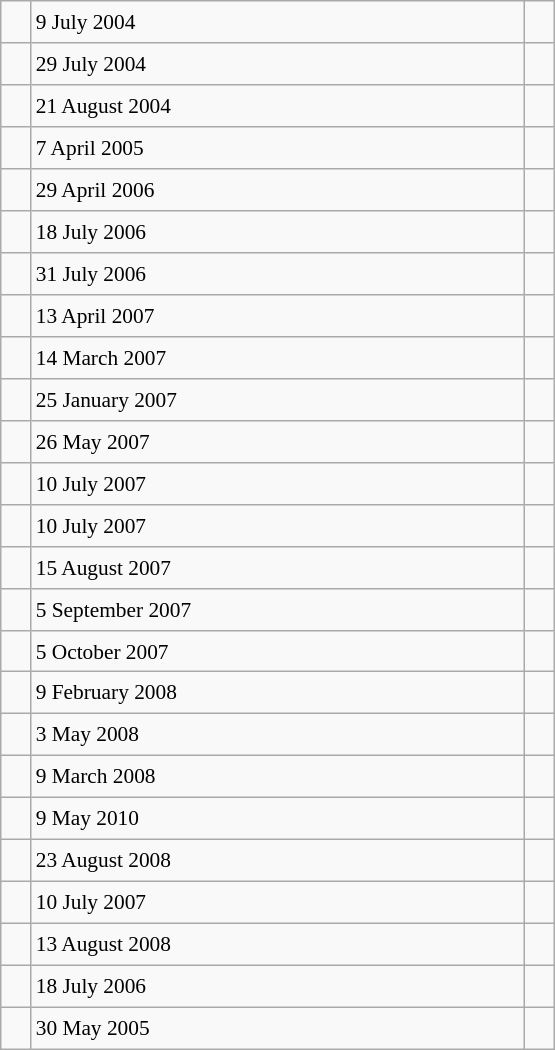<table class="wikitable" style="font-size: 89%; float: left; width: 26em; margin-right: 1em; height: 700px">
<tr>
<td></td>
<td>9 July 2004</td>
<td></td>
</tr>
<tr>
<td></td>
<td>29 July 2004</td>
<td></td>
</tr>
<tr>
<td></td>
<td>21 August 2004</td>
<td></td>
</tr>
<tr>
<td></td>
<td>7 April 2005</td>
<td></td>
</tr>
<tr>
<td></td>
<td>29 April 2006</td>
<td></td>
</tr>
<tr>
<td></td>
<td>18 July 2006</td>
<td></td>
</tr>
<tr>
<td></td>
<td>31 July 2006</td>
<td></td>
</tr>
<tr>
<td></td>
<td>13 April 2007</td>
<td></td>
</tr>
<tr>
<td></td>
<td>14 March 2007</td>
<td></td>
</tr>
<tr>
<td></td>
<td>25 January 2007</td>
<td></td>
</tr>
<tr>
<td></td>
<td>26 May 2007</td>
<td></td>
</tr>
<tr>
<td></td>
<td>10 July 2007</td>
<td></td>
</tr>
<tr>
<td></td>
<td>10 July 2007</td>
<td></td>
</tr>
<tr>
<td></td>
<td>15 August 2007</td>
<td></td>
</tr>
<tr>
<td></td>
<td>5 September 2007</td>
<td></td>
</tr>
<tr>
<td></td>
<td>5 October 2007</td>
<td></td>
</tr>
<tr>
<td></td>
<td>9 February 2008</td>
<td></td>
</tr>
<tr>
<td></td>
<td>3 May 2008</td>
<td></td>
</tr>
<tr>
<td></td>
<td>9 March 2008</td>
<td></td>
</tr>
<tr>
<td></td>
<td>9 May 2010</td>
<td></td>
</tr>
<tr>
<td></td>
<td>23 August 2008</td>
<td></td>
</tr>
<tr>
<td></td>
<td>10 July 2007</td>
<td></td>
</tr>
<tr>
<td></td>
<td>13 August 2008</td>
<td></td>
</tr>
<tr>
<td></td>
<td>18 July 2006</td>
<td></td>
</tr>
<tr>
<td></td>
<td>30 May 2005</td>
<td></td>
</tr>
</table>
